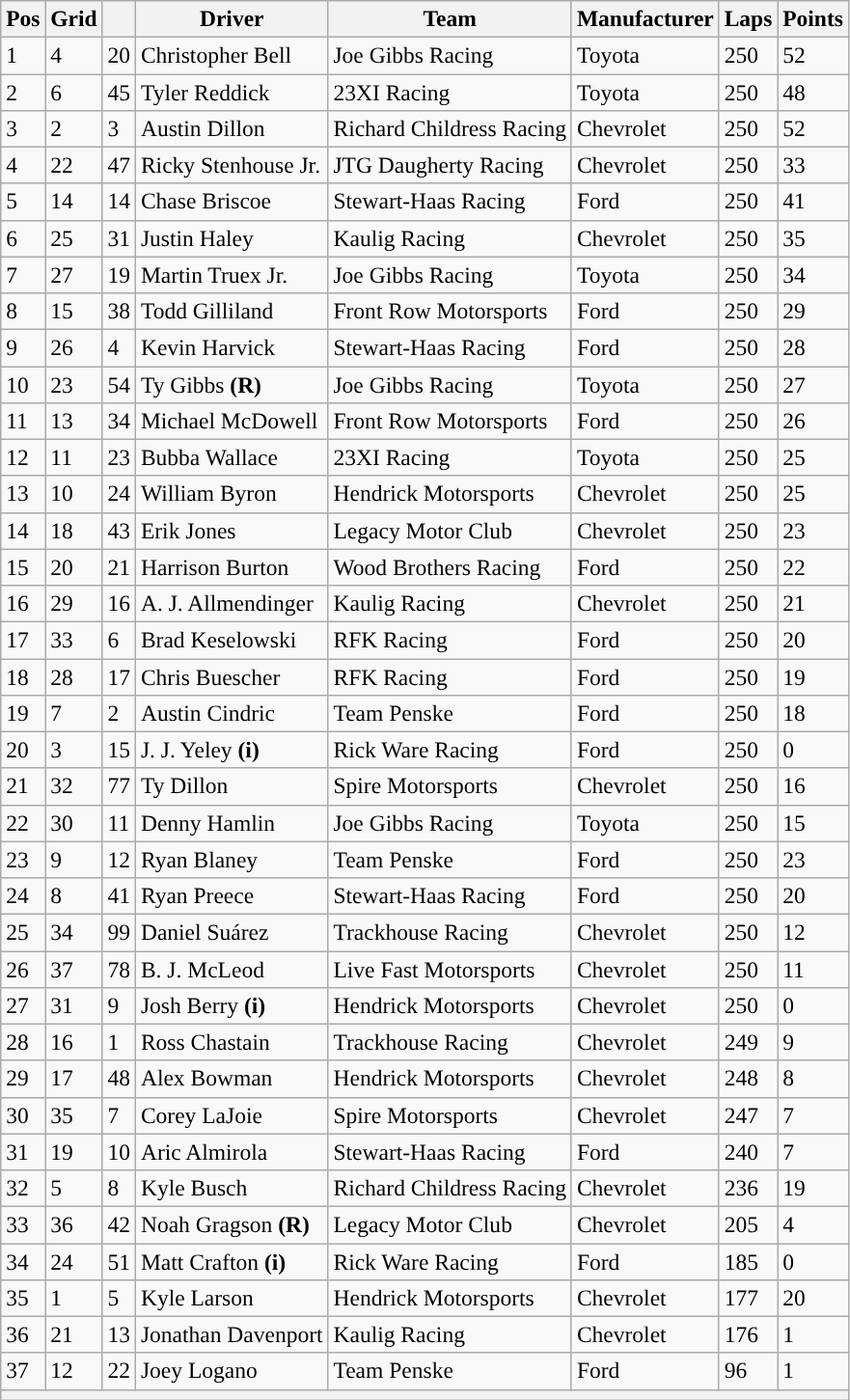<table class="wikitable" style="font-size:98%">
<tr>
<th>Pos</th>
<th>Grid</th>
<th></th>
<th>Driver</th>
<th>Team</th>
<th>Manufacturer</th>
<th>Laps</th>
<th>Points</th>
</tr>
<tr>
<td>1</td>
<td>4</td>
<td>20</td>
<td>Christopher Bell</td>
<td>Joe Gibbs Racing</td>
<td>Toyota</td>
<td>250</td>
<td>52</td>
</tr>
<tr>
<td>2</td>
<td>6</td>
<td>45</td>
<td>Tyler Reddick</td>
<td>23XI Racing</td>
<td>Toyota</td>
<td>250</td>
<td>48</td>
</tr>
<tr>
<td>3</td>
<td>2</td>
<td>3</td>
<td>Austin Dillon</td>
<td>Richard Childress Racing</td>
<td>Chevrolet</td>
<td>250</td>
<td>52</td>
</tr>
<tr>
<td>4</td>
<td>22</td>
<td>47</td>
<td>Ricky Stenhouse Jr.</td>
<td>JTG Daugherty Racing</td>
<td>Chevrolet</td>
<td>250</td>
<td>33</td>
</tr>
<tr>
<td>5</td>
<td>14</td>
<td>14</td>
<td>Chase Briscoe</td>
<td>Stewart-Haas Racing</td>
<td>Ford</td>
<td>250</td>
<td>41</td>
</tr>
<tr>
<td>6</td>
<td>25</td>
<td>31</td>
<td>Justin Haley</td>
<td>Kaulig Racing</td>
<td>Chevrolet</td>
<td>250</td>
<td>35</td>
</tr>
<tr>
<td>7</td>
<td>27</td>
<td>19</td>
<td>Martin Truex Jr.</td>
<td>Joe Gibbs Racing</td>
<td>Toyota</td>
<td>250</td>
<td>34</td>
</tr>
<tr>
<td>8</td>
<td>15</td>
<td>38</td>
<td>Todd Gilliland</td>
<td>Front Row Motorsports</td>
<td>Ford</td>
<td>250</td>
<td>29</td>
</tr>
<tr>
<td>9</td>
<td>26</td>
<td>4</td>
<td>Kevin Harvick</td>
<td>Stewart-Haas Racing</td>
<td>Ford</td>
<td>250</td>
<td>28</td>
</tr>
<tr>
<td>10</td>
<td>23</td>
<td>54</td>
<td>Ty Gibbs <strong>(R)</strong></td>
<td>Joe Gibbs Racing</td>
<td>Toyota</td>
<td>250</td>
<td>27</td>
</tr>
<tr>
<td>11</td>
<td>13</td>
<td>34</td>
<td>Michael McDowell</td>
<td>Front Row Motorsports</td>
<td>Ford</td>
<td>250</td>
<td>26</td>
</tr>
<tr>
<td>12</td>
<td>11</td>
<td>23</td>
<td>Bubba Wallace</td>
<td>23XI Racing</td>
<td>Toyota</td>
<td>250</td>
<td>25</td>
</tr>
<tr>
<td>13</td>
<td>10</td>
<td>24</td>
<td>William Byron</td>
<td>Hendrick Motorsports</td>
<td>Chevrolet</td>
<td>250</td>
<td>25</td>
</tr>
<tr>
<td>14</td>
<td>18</td>
<td>43</td>
<td>Erik Jones</td>
<td>Legacy Motor Club</td>
<td>Chevrolet</td>
<td>250</td>
<td>23</td>
</tr>
<tr>
<td>15</td>
<td>20</td>
<td>21</td>
<td>Harrison Burton</td>
<td>Wood Brothers Racing</td>
<td>Ford</td>
<td>250</td>
<td>22</td>
</tr>
<tr>
<td>16</td>
<td>29</td>
<td>16</td>
<td>A. J. Allmendinger</td>
<td>Kaulig Racing</td>
<td>Chevrolet</td>
<td>250</td>
<td>21</td>
</tr>
<tr>
<td>17</td>
<td>33</td>
<td>6</td>
<td>Brad Keselowski</td>
<td>RFK Racing</td>
<td>Ford</td>
<td>250</td>
<td>20</td>
</tr>
<tr>
<td>18</td>
<td>28</td>
<td>17</td>
<td>Chris Buescher</td>
<td>RFK Racing</td>
<td>Ford</td>
<td>250</td>
<td>19</td>
</tr>
<tr>
<td>19</td>
<td>7</td>
<td>2</td>
<td>Austin Cindric</td>
<td>Team Penske</td>
<td>Ford</td>
<td>250</td>
<td>18</td>
</tr>
<tr>
<td>20</td>
<td>3</td>
<td>15</td>
<td>J. J. Yeley <strong>(i)</strong></td>
<td>Rick Ware Racing</td>
<td>Ford</td>
<td>250</td>
<td>0</td>
</tr>
<tr>
<td>21</td>
<td>32</td>
<td>77</td>
<td>Ty Dillon</td>
<td>Spire Motorsports</td>
<td>Chevrolet</td>
<td>250</td>
<td>16</td>
</tr>
<tr>
<td>22</td>
<td>30</td>
<td>11</td>
<td>Denny Hamlin</td>
<td>Joe Gibbs Racing</td>
<td>Toyota</td>
<td>250</td>
<td>15</td>
</tr>
<tr>
<td>23</td>
<td>9</td>
<td>12</td>
<td>Ryan Blaney</td>
<td>Team Penske</td>
<td>Ford</td>
<td>250</td>
<td>23</td>
</tr>
<tr>
<td>24</td>
<td>8</td>
<td>41</td>
<td>Ryan Preece</td>
<td>Stewart-Haas Racing</td>
<td>Ford</td>
<td>250</td>
<td>20</td>
</tr>
<tr>
<td>25</td>
<td>34</td>
<td>99</td>
<td>Daniel Suárez</td>
<td>Trackhouse Racing</td>
<td>Chevrolet</td>
<td>250</td>
<td>12</td>
</tr>
<tr>
<td>26</td>
<td>37</td>
<td>78</td>
<td>B. J. McLeod</td>
<td>Live Fast Motorsports</td>
<td>Chevrolet</td>
<td>250</td>
<td>11</td>
</tr>
<tr>
<td>27</td>
<td>31</td>
<td>9</td>
<td>Josh Berry <strong>(i)</strong></td>
<td>Hendrick Motorsports</td>
<td>Chevrolet</td>
<td>250</td>
<td>0</td>
</tr>
<tr>
<td>28</td>
<td>16</td>
<td>1</td>
<td>Ross Chastain</td>
<td>Trackhouse Racing</td>
<td>Chevrolet</td>
<td>249</td>
<td>9</td>
</tr>
<tr>
<td>29</td>
<td>17</td>
<td>48</td>
<td>Alex Bowman</td>
<td>Hendrick Motorsports</td>
<td>Chevrolet</td>
<td>248</td>
<td>8</td>
</tr>
<tr>
<td>30</td>
<td>35</td>
<td>7</td>
<td>Corey LaJoie</td>
<td>Spire Motorsports</td>
<td>Chevrolet</td>
<td>247</td>
<td>7</td>
</tr>
<tr>
<td>31</td>
<td>19</td>
<td>10</td>
<td>Aric Almirola</td>
<td>Stewart-Haas Racing</td>
<td>Ford</td>
<td>240</td>
<td>7</td>
</tr>
<tr>
<td>32</td>
<td>5</td>
<td>8</td>
<td>Kyle Busch</td>
<td>Richard Childress Racing</td>
<td>Chevrolet</td>
<td>236</td>
<td>19</td>
</tr>
<tr>
<td>33</td>
<td>36</td>
<td>42</td>
<td>Noah Gragson <strong>(R)</strong></td>
<td>Legacy Motor Club</td>
<td>Chevrolet</td>
<td>205</td>
<td>4</td>
</tr>
<tr>
<td>34</td>
<td>24</td>
<td>51</td>
<td>Matt Crafton <strong>(i)</strong></td>
<td>Rick Ware Racing</td>
<td>Ford</td>
<td>185</td>
<td>0</td>
</tr>
<tr>
<td>35</td>
<td>1</td>
<td>5</td>
<td>Kyle Larson</td>
<td>Hendrick Motorsports</td>
<td>Chevrolet</td>
<td>177</td>
<td>20</td>
</tr>
<tr>
<td>36</td>
<td>21</td>
<td>13</td>
<td>Jonathan Davenport</td>
<td>Kaulig Racing</td>
<td>Chevrolet</td>
<td>176</td>
<td>1</td>
</tr>
<tr>
<td>37</td>
<td>12</td>
<td>22</td>
<td>Joey Logano</td>
<td>Team Penske</td>
<td>Ford</td>
<td>96</td>
<td>1</td>
</tr>
<tr>
<th colspan="8"></th>
</tr>
</table>
